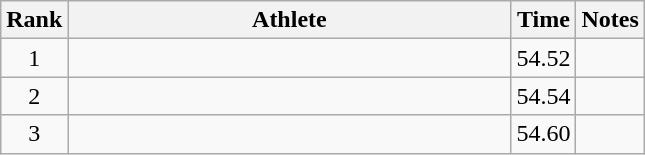<table class="wikitable" style="text-align:center">
<tr>
<th>Rank</th>
<th Style="width:18em">Athlete</th>
<th>Time</th>
<th>Notes</th>
</tr>
<tr>
<td>1</td>
<td style="text-align:left"></td>
<td>54.52</td>
<td></td>
</tr>
<tr>
<td>2</td>
<td style="text-align:left"></td>
<td>54.54</td>
<td></td>
</tr>
<tr>
<td>3</td>
<td style="text-align:left"></td>
<td>54.60</td>
<td></td>
</tr>
</table>
